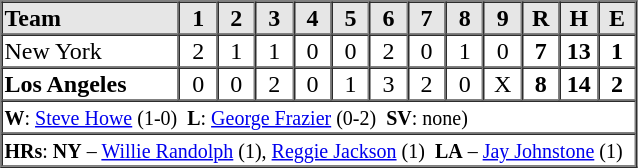<table border=1 cellspacing=0 width=425 style="margin-left:3em;">
<tr style="text-align:center; background-color:#e6e6e6;">
<th style="text-align:left" width=28%>Team</th>
<th width=6%>1</th>
<th width=6%>2</th>
<th width=6%>3</th>
<th width=6%>4</th>
<th width=6%>5</th>
<th width=6%>6</th>
<th width=6%>7</th>
<th width=6%>8</th>
<th width=6%>9</th>
<th width=6%>R</th>
<th width=6%>H</th>
<th width=6%>E</th>
</tr>
<tr style="text-align:center;">
<td style="text-align:left">New York</td>
<td>2</td>
<td>1</td>
<td>1</td>
<td>0</td>
<td>0</td>
<td>2</td>
<td>0</td>
<td>1</td>
<td>0</td>
<td><strong>7</strong></td>
<td><strong>13</strong></td>
<td><strong>1</strong></td>
</tr>
<tr style="text-align:center;">
<td style="text-align:left"><strong>Los Angeles</strong></td>
<td>0</td>
<td>0</td>
<td>2</td>
<td>0</td>
<td>1</td>
<td>3</td>
<td>2</td>
<td>0</td>
<td>X</td>
<td><strong>8</strong></td>
<td><strong>14</strong></td>
<td><strong>2</strong></td>
</tr>
<tr style="text-align:left;">
<td colspan=13><small><strong>W</strong>: <a href='#'>Steve Howe</a> (1-0)  <strong>L</strong>: <a href='#'>George Frazier</a> (0-2)  <strong>SV</strong>: none)</small></td>
</tr>
<tr style="text-align:left;">
<td colspan=13><small><strong>HRs</strong>: <strong>NY</strong> – <a href='#'>Willie Randolph</a> (1), <a href='#'>Reggie Jackson</a> (1)  <strong>LA</strong> – <a href='#'>Jay Johnstone</a> (1)</small></td>
</tr>
<tr style="text-align:left;">
</tr>
</table>
